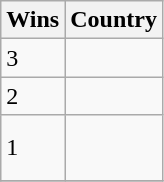<table class="wikitable">
<tr>
<th>Wins</th>
<th>Country</th>
</tr>
<tr>
<td>3</td>
<td></td>
</tr>
<tr>
<td>2</td>
<td></td>
</tr>
<tr>
<td>1</td>
<td><br><br></td>
</tr>
<tr>
</tr>
</table>
